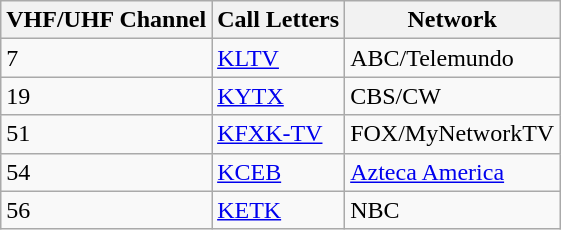<table class="wikitable sortable">
<tr>
<th valign="bottom">VHF/UHF Channel<br></th>
<th valign="bottom">Call Letters<br></th>
<th valign="bottom">Network<br></th>
</tr>
<tr>
<td>7</td>
<td><a href='#'>KLTV</a></td>
<td>ABC/Telemundo</td>
</tr>
<tr>
<td>19</td>
<td><a href='#'>KYTX</a></td>
<td>CBS/CW</td>
</tr>
<tr>
<td>51</td>
<td><a href='#'>KFXK-TV</a></td>
<td>FOX/MyNetworkTV</td>
</tr>
<tr>
<td>54</td>
<td><a href='#'>KCEB</a></td>
<td><a href='#'>Azteca America</a></td>
</tr>
<tr>
<td>56</td>
<td><a href='#'>KETK</a></td>
<td>NBC</td>
</tr>
</table>
